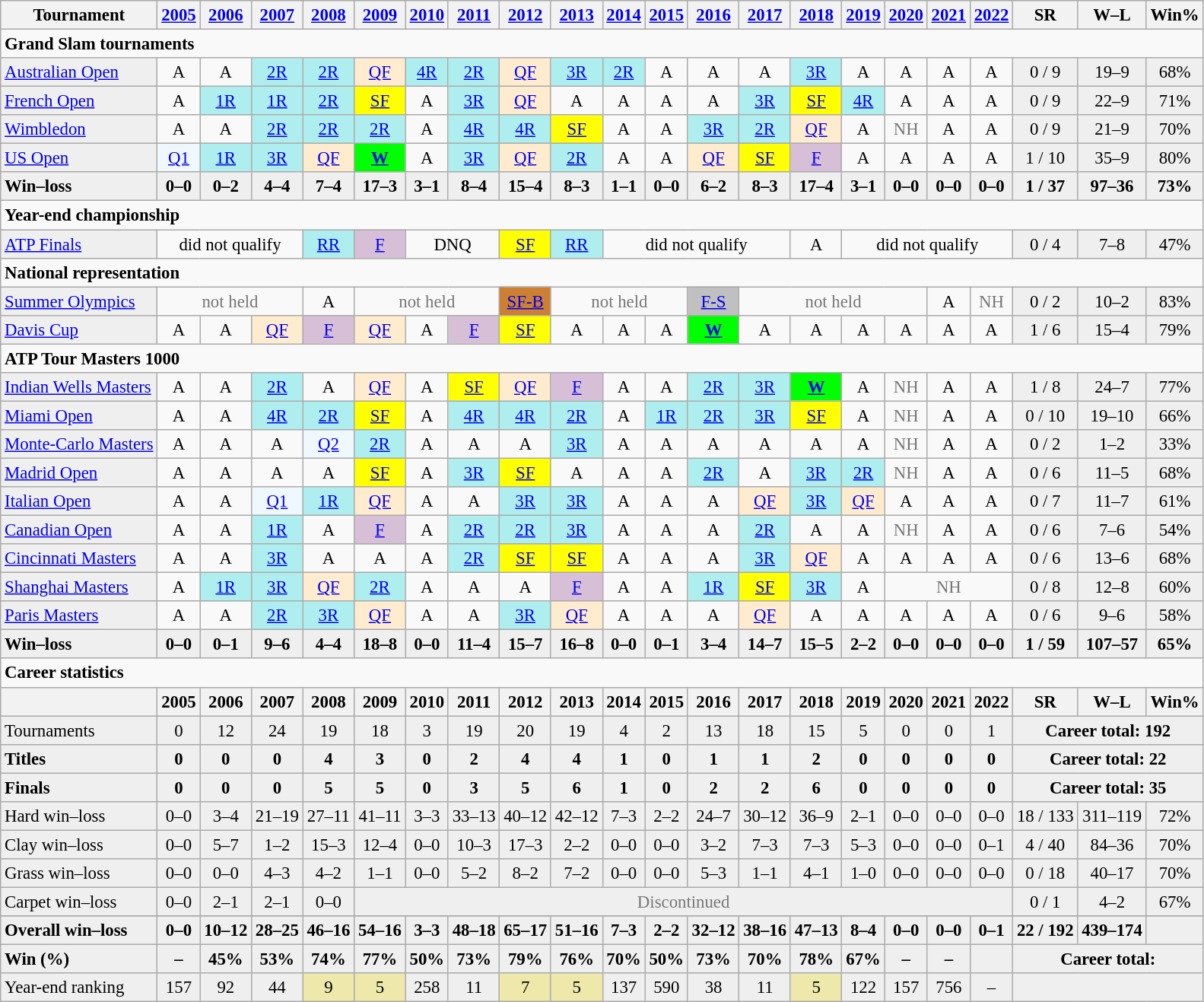<table class="wikitable nowrap" style=text-align:center;font-size:95%>
<tr>
<th>Tournament</th>
<th><a href='#'>2005</a></th>
<th><a href='#'>2006</a></th>
<th><a href='#'>2007</a></th>
<th><a href='#'>2008</a></th>
<th><a href='#'>2009</a></th>
<th><a href='#'>2010</a></th>
<th><a href='#'>2011</a></th>
<th><a href='#'>2012</a></th>
<th><a href='#'>2013</a></th>
<th><a href='#'>2014</a></th>
<th><a href='#'>2015</a></th>
<th><a href='#'>2016</a></th>
<th><a href='#'>2017</a></th>
<th><a href='#'>2018</a></th>
<th><a href='#'>2019</a></th>
<th><a href='#'>2020</a></th>
<th><a href='#'>2021</a></th>
<th><a href='#'>2022</a></th>
<th>SR</th>
<th>W–L</th>
<th>Win%</th>
</tr>
<tr>
<td colspan="22" align="left"><strong>Grand Slam tournaments</strong></td>
</tr>
<tr>
<td style=background:#efefef;text-align:left><a href='#'>Australian Open</a></td>
<td>A</td>
<td>A</td>
<td bgcolor=afeeee><a href='#'>2R</a></td>
<td bgcolor=afeeee><a href='#'>2R</a></td>
<td bgcolor=ffebcd><a href='#'>QF</a></td>
<td bgcolor=afeeee><a href='#'>4R</a></td>
<td bgcolor=afeeee><a href='#'>2R</a></td>
<td bgcolor=ffebcd><a href='#'>QF</a></td>
<td bgcolor=afeeee><a href='#'>3R</a></td>
<td bgcolor=afeeee><a href='#'>2R</a></td>
<td>A</td>
<td>A</td>
<td>A</td>
<td bgcolor=afeeee><a href='#'>3R</a></td>
<td>A</td>
<td>A</td>
<td>A</td>
<td>A</td>
<td bgcolor=efefef>0 / 9</td>
<td bgcolor=efefef>19–9</td>
<td bgcolor=efefef>68%</td>
</tr>
<tr>
<td style=background:#efefef;text-align:left><a href='#'>French Open</a></td>
<td>A</td>
<td bgcolor=afeeee><a href='#'>1R</a></td>
<td bgcolor=afeeee><a href='#'>1R</a></td>
<td bgcolor=afeeee><a href='#'>2R</a></td>
<td bgcolor=yellow><a href='#'>SF</a></td>
<td>A</td>
<td bgcolor=afeeee><a href='#'>3R</a></td>
<td bgcolor=ffebcd><a href='#'>QF</a></td>
<td>A</td>
<td>A</td>
<td>A</td>
<td>A</td>
<td bgcolor=afeeee><a href='#'>3R</a></td>
<td bgcolor=yellow><a href='#'>SF</a></td>
<td bgcolor=afeeee><a href='#'>4R</a></td>
<td>A</td>
<td>A</td>
<td>A</td>
<td bgcolor=efefef>0 / 9</td>
<td bgcolor=efefef>22–9</td>
<td bgcolor=efefef>71%</td>
</tr>
<tr>
<td style=background:#efefef;text-align:left><a href='#'>Wimbledon</a></td>
<td>A</td>
<td>A</td>
<td bgcolor=afeeee><a href='#'>2R</a></td>
<td bgcolor=afeeee><a href='#'>2R</a></td>
<td bgcolor=afeeee><a href='#'>2R</a></td>
<td>A</td>
<td bgcolor=afeeee><a href='#'>4R</a></td>
<td bgcolor=afeeee><a href='#'>4R</a></td>
<td bgcolor=yellow><a href='#'>SF</a></td>
<td>A</td>
<td>A</td>
<td bgcolor=afeeee><a href='#'>3R</a></td>
<td bgcolor=afeeee><a href='#'>2R</a></td>
<td bgcolor=ffebcd><a href='#'>QF</a></td>
<td>A</td>
<td style=color:#767676>NH</td>
<td>A</td>
<td>A</td>
<td bgcolor=efefef>0 / 9</td>
<td bgcolor=efefef>21–9</td>
<td bgcolor=efefef>70%</td>
</tr>
<tr>
<td style=background:#efefef;text-align:left><a href='#'>US Open</a></td>
<td bgcolor=f0f8ff><a href='#'>Q1</a></td>
<td bgcolor=afeeee><a href='#'>1R</a></td>
<td bgcolor=afeeee><a href='#'>3R</a></td>
<td bgcolor=ffebcd><a href='#'>QF</a></td>
<td bgcolor=lime><a href='#'><strong>W</strong></a></td>
<td>A</td>
<td bgcolor=afeeee><a href='#'>3R</a></td>
<td bgcolor=ffebcd><a href='#'>QF</a></td>
<td bgcolor=afeeee><a href='#'>2R</a></td>
<td>A</td>
<td>A</td>
<td bgcolor=ffebcd><a href='#'>QF</a></td>
<td bgcolor=yellow><a href='#'>SF</a></td>
<td bgcolor=thistle><a href='#'>F</a></td>
<td>A</td>
<td>A</td>
<td>A</td>
<td>A</td>
<td bgcolor=efefef>1 / 10</td>
<td bgcolor=efefef>35–9</td>
<td bgcolor=efefef>80%</td>
</tr>
<tr style=font-weight:bold;background:#efefef>
<td style=text-align:left>Win–loss</td>
<td>0–0</td>
<td>0–2</td>
<td>4–4</td>
<td>7–4</td>
<td>17–3</td>
<td>3–1</td>
<td>8–4</td>
<td>15–4</td>
<td>8–3</td>
<td>1–1</td>
<td>0–0</td>
<td>6–2</td>
<td>8–3</td>
<td>17–4</td>
<td>3–1</td>
<td>0–0</td>
<td>0–0</td>
<td>0–0</td>
<td>1 / 37</td>
<td>97–36</td>
<td>73%</td>
</tr>
<tr>
<td colspan="22" align="left"><strong>Year-end championship</strong></td>
</tr>
<tr>
<td style=background:#efefef;text-align:left><a href='#'>ATP Finals</a></td>
<td colspan=3>did not qualify</td>
<td bgcolor=afeeee><a href='#'>RR</a></td>
<td bgcolor=thistle><a href='#'>F</a></td>
<td colspan=2>DNQ</td>
<td bgcolor=yellow><a href='#'>SF</a></td>
<td bgcolor=afeeee><a href='#'>RR</a></td>
<td colspan=4>did not qualify</td>
<td>A</td>
<td colspan="4">did not qualify</td>
<td bgcolor=efefef>0 / 4</td>
<td bgcolor=efefef>7–8</td>
<td bgcolor=efefef>47%</td>
</tr>
<tr>
<td colspan="22" align="left"><strong>National representation</strong></td>
</tr>
<tr>
<td style=background:#efefef;text-align:left><a href='#'>Summer Olympics</a></td>
<td colspan=3 style=color:#767676>not held</td>
<td>A</td>
<td colspan=3 style=color:#767676>not held</td>
<td bgcolor=cd7f32><a href='#'>SF-B</a></td>
<td colspan=3 style=color:#767676>not held</td>
<td style=background:silver><a href='#'>F-S</a></td>
<td colspan=4 style=color:#767676>not held</td>
<td>A</td>
<td style=color:#767676>NH</td>
<td bgcolor=efefef>0 / 2</td>
<td bgcolor=efefef>10–2</td>
<td bgcolor=efefef>83%</td>
</tr>
<tr>
<td style=background:#efefef;text-align:left><a href='#'>Davis Cup</a></td>
<td>A</td>
<td>A</td>
<td bgcolor=ffebcd><a href='#'>QF</a></td>
<td bgcolor=thistle><a href='#'>F</a></td>
<td bgcolor=ffebcd><a href='#'>QF</a></td>
<td>A</td>
<td bgcolor=thistle><a href='#'>F</a></td>
<td bgcolor=yellow><a href='#'>SF</a></td>
<td>A</td>
<td>A</td>
<td>A</td>
<td bgcolor=lime><a href='#'><strong>W</strong></a></td>
<td>A</td>
<td>A</td>
<td>A</td>
<td>A</td>
<td>A</td>
<td>A</td>
<td bgcolor=efefef>1 / 6</td>
<td bgcolor=efefef>15–4</td>
<td bgcolor=efefef>79%</td>
</tr>
<tr>
<td colspan="22" align="left"><strong>ATP Tour Masters 1000</strong></td>
</tr>
<tr>
<td style=background:#efefef;text-align:left><a href='#'>Indian Wells Masters</a></td>
<td>A</td>
<td>A</td>
<td bgcolor=afeeee><a href='#'>2R</a></td>
<td>A</td>
<td bgcolor=ffebcd><a href='#'>QF</a></td>
<td>A</td>
<td bgcolor=yellow><a href='#'>SF</a></td>
<td bgcolor=ffebcd><a href='#'>QF</a></td>
<td bgcolor=thistle><a href='#'>F</a></td>
<td>A</td>
<td>A</td>
<td bgcolor=afeeee><a href='#'>2R</a></td>
<td bgcolor=afeeee><a href='#'>3R</a></td>
<td bgcolor=lime><a href='#'><strong>W</strong></a></td>
<td>A</td>
<td style=color:#767676>NH</td>
<td>A</td>
<td>A</td>
<td bgcolor=efefef>1 / 8</td>
<td bgcolor=efefef>24–7</td>
<td bgcolor=efefef>77%</td>
</tr>
<tr>
<td style=background:#efefef;text-align:left><a href='#'>Miami Open</a></td>
<td>A</td>
<td>A</td>
<td bgcolor=afeeee><a href='#'>4R</a></td>
<td bgcolor=afeeee><a href='#'>2R</a></td>
<td bgcolor=yellow><a href='#'>SF</a></td>
<td>A</td>
<td bgcolor=afeeee><a href='#'>4R</a></td>
<td bgcolor=afeeee><a href='#'>4R</a></td>
<td bgcolor=afeeee><a href='#'>2R</a></td>
<td>A</td>
<td bgcolor=afeeee><a href='#'>1R</a></td>
<td bgcolor=afeeee><a href='#'>2R</a></td>
<td bgcolor=afeeee><a href='#'>3R</a></td>
<td bgcolor=yellow><a href='#'>SF</a></td>
<td>A</td>
<td style=color:#767676>NH</td>
<td>A</td>
<td>A</td>
<td bgcolor=efefef>0 / 10</td>
<td bgcolor=efefef>19–10</td>
<td bgcolor=efefef>66%</td>
</tr>
<tr>
<td style=background:#efefef;text-align:left><a href='#'>Monte-Carlo Masters</a></td>
<td>A</td>
<td>A</td>
<td>A</td>
<td bgcolor=f0f8ff><a href='#'>Q2</a></td>
<td bgcolor=afeeee><a href='#'>2R</a></td>
<td>A</td>
<td>A</td>
<td>A</td>
<td bgcolor=afeeee><a href='#'>3R</a></td>
<td>A</td>
<td>A</td>
<td>A</td>
<td>A</td>
<td>A</td>
<td>A</td>
<td style=color:#767676>NH</td>
<td>A</td>
<td>A</td>
<td bgcolor=efefef>0 / 2</td>
<td bgcolor=efefef>1–2</td>
<td bgcolor=efefef>33%</td>
</tr>
<tr>
<td style=background:#efefef;text-align:left><a href='#'>Madrid Open</a></td>
<td>A</td>
<td>A</td>
<td>A</td>
<td>A</td>
<td bgcolor=yellow><a href='#'>SF</a></td>
<td>A</td>
<td bgcolor=afeeee><a href='#'>3R</a></td>
<td bgcolor=yellow><a href='#'>SF</a></td>
<td>A</td>
<td>A</td>
<td>A</td>
<td bgcolor=afeeee><a href='#'>2R</a></td>
<td>A</td>
<td bgcolor=afeeee><a href='#'>3R</a></td>
<td bgcolor=afeeee><a href='#'>2R</a></td>
<td style=color:#767676>NH</td>
<td>A</td>
<td>A</td>
<td bgcolor=efefef>0 / 6</td>
<td bgcolor=efefef>11–5</td>
<td bgcolor=efefef>68%</td>
</tr>
<tr>
<td style=background:#efefef;text-align:left><a href='#'>Italian Open</a></td>
<td>A</td>
<td>A</td>
<td bgcolor=f0f8ff><a href='#'>Q1</a></td>
<td bgcolor=afeeee><a href='#'>1R</a></td>
<td bgcolor=ffebcd><a href='#'>QF</a></td>
<td>A</td>
<td>A</td>
<td bgcolor=afeeee><a href='#'>3R</a></td>
<td bgcolor=afeeee><a href='#'>3R</a></td>
<td>A</td>
<td>A</td>
<td>A</td>
<td bgcolor=ffebcd><a href='#'>QF</a></td>
<td bgcolor=afeeee><a href='#'>3R</a></td>
<td bgcolor=ffebcd><a href='#'>QF</a></td>
<td>A</td>
<td>A</td>
<td>A</td>
<td bgcolor=efefef>0 / 7</td>
<td bgcolor=efefef>11–7</td>
<td bgcolor=efefef>61%</td>
</tr>
<tr>
<td style=background:#efefef;text-align:left><a href='#'>Canadian Open</a></td>
<td>A</td>
<td>A</td>
<td bgcolor=afeeee><a href='#'>1R</a></td>
<td>A</td>
<td bgcolor=thistle><a href='#'>F</a></td>
<td>A</td>
<td bgcolor=afeeee><a href='#'>2R</a></td>
<td bgcolor=afeeee><a href='#'>2R</a></td>
<td bgcolor=afeeee><a href='#'>3R</a></td>
<td>A</td>
<td>A</td>
<td>A</td>
<td bgcolor=afeeee><a href='#'>2R</a></td>
<td>A</td>
<td>A</td>
<td style=color:#767676>NH</td>
<td>A</td>
<td>A</td>
<td bgcolor=efefef>0 / 6</td>
<td bgcolor=efefef>7–6</td>
<td bgcolor=efefef>54%</td>
</tr>
<tr>
<td style=background:#efefef;text-align:left><a href='#'>Cincinnati Masters</a></td>
<td>A</td>
<td>A</td>
<td bgcolor=afeeee><a href='#'>3R</a></td>
<td>A</td>
<td>A</td>
<td>A</td>
<td bgcolor=afeeee><a href='#'>2R</a></td>
<td bgcolor=yellow><a href='#'>SF</a></td>
<td bgcolor=yellow><a href='#'>SF</a></td>
<td>A</td>
<td>A</td>
<td>A</td>
<td bgcolor=afeeee><a href='#'>3R</a></td>
<td bgcolor=ffebcd><a href='#'>QF</a></td>
<td>A</td>
<td>A</td>
<td>A</td>
<td>A</td>
<td bgcolor=efefef>0 / 6</td>
<td bgcolor=efefef>13–6</td>
<td bgcolor=efefef>68%</td>
</tr>
<tr>
<td style=background:#efefef;text-align:left><a href='#'>Shanghai Masters</a></td>
<td>A</td>
<td bgcolor=afeeee><a href='#'>1R</a></td>
<td bgcolor=afeeee><a href='#'>3R</a></td>
<td bgcolor=ffebcd><a href='#'>QF</a></td>
<td bgcolor=afeeee><a href='#'>2R</a></td>
<td>A</td>
<td>A</td>
<td>A</td>
<td bgcolor=thistle><a href='#'>F</a></td>
<td>A</td>
<td>A</td>
<td bgcolor=afeeee><a href='#'>1R</a></td>
<td bgcolor=yellow><a href='#'>SF</a></td>
<td bgcolor=afeeee><a href='#'>3R</a></td>
<td>A</td>
<td colspan="3" style="color:#767676">NH</td>
<td bgcolor=efefef>0 / 8</td>
<td bgcolor=efefef>12–8</td>
<td bgcolor=efefef>60%</td>
</tr>
<tr>
<td style=background:#efefef;text-align:left><a href='#'>Paris Masters</a></td>
<td>A</td>
<td>A</td>
<td bgcolor=afeeee><a href='#'>2R</a></td>
<td bgcolor=afeeee><a href='#'>3R</a></td>
<td bgcolor=ffebcd><a href='#'>QF</a></td>
<td>A</td>
<td>A</td>
<td bgcolor=afeeee><a href='#'>3R</a></td>
<td bgcolor=ffebcd><a href='#'>QF</a></td>
<td>A</td>
<td>A</td>
<td>A</td>
<td bgcolor=ffebcd><a href='#'>QF</a></td>
<td>A</td>
<td>A</td>
<td>A</td>
<td>A</td>
<td>A</td>
<td bgcolor=efefef>0 / 6</td>
<td bgcolor=efefef>9–6</td>
<td bgcolor=efefef>58%</td>
</tr>
<tr style=font-weight:bold;background:#efefef>
<td style=text-align:left>Win–loss</td>
<td>0–0</td>
<td>0–1</td>
<td>9–6</td>
<td>4–4</td>
<td>18–8</td>
<td>0–0</td>
<td>11–4</td>
<td>15–7</td>
<td>16–8</td>
<td>0–0</td>
<td>0–1</td>
<td>3–4</td>
<td>14–7</td>
<td>15–5</td>
<td>2–2</td>
<td>0–0</td>
<td>0–0</td>
<td>0–0</td>
<td>1 / 59</td>
<td>107–57</td>
<td>65%</td>
</tr>
<tr>
<td colspan="22" align="left"><strong>Career statistics</strong></td>
</tr>
<tr>
<th></th>
<th>2005</th>
<th>2006</th>
<th>2007</th>
<th>2008</th>
<th>2009</th>
<th>2010</th>
<th>2011</th>
<th>2012</th>
<th>2013</th>
<th>2014</th>
<th>2015</th>
<th>2016</th>
<th>2017</th>
<th>2018</th>
<th>2019</th>
<th>2020</th>
<th>2021</th>
<th>2022</th>
<th>SR</th>
<th>W–L</th>
<th>Win%</th>
</tr>
<tr style=background:#efefef>
<td align=left>Tournaments</td>
<td>0</td>
<td>12</td>
<td>24</td>
<td>19</td>
<td>18</td>
<td>3</td>
<td>19</td>
<td>20</td>
<td>19</td>
<td>4</td>
<td>2</td>
<td>13</td>
<td>18</td>
<td>15</td>
<td>5</td>
<td>0</td>
<td>0</td>
<td>1</td>
<td colspan=3><strong>Career total: 192</strong></td>
</tr>
<tr style=font-weight:bold;background:#efefef>
<td style=text-align:left>Titles</td>
<td>0</td>
<td>0</td>
<td>0</td>
<td>4</td>
<td>3</td>
<td>0</td>
<td>2</td>
<td>4</td>
<td>4</td>
<td>1</td>
<td>0</td>
<td>1</td>
<td>1</td>
<td>2</td>
<td>0</td>
<td>0</td>
<td>0</td>
<td>0</td>
<td colspan=3>Career total: 22</td>
</tr>
<tr style=font-weight:bold;background:#efefef>
<td align=left>Finals</td>
<td>0</td>
<td>0</td>
<td>0</td>
<td>5</td>
<td>5</td>
<td>0</td>
<td>3</td>
<td>5</td>
<td>6</td>
<td>1</td>
<td>0</td>
<td>2</td>
<td>2</td>
<td>6</td>
<td>0</td>
<td>0</td>
<td>0</td>
<td>0</td>
<td colspan=3>Career total: 35</td>
</tr>
<tr style=background:#efefef>
<td align=left>Hard win–loss</td>
<td>0–0</td>
<td>3–4</td>
<td>21–19</td>
<td>27–11</td>
<td>41–11</td>
<td>3–3</td>
<td>33–13</td>
<td>40–12</td>
<td>42–12</td>
<td>7–3</td>
<td>2–2</td>
<td>24–7</td>
<td>30–12</td>
<td>36–9</td>
<td>2–1</td>
<td>0–0</td>
<td>0–0</td>
<td>0–0</td>
<td>18 / 133</td>
<td>311–119</td>
<td>72%</td>
</tr>
<tr style=background:#efefef>
<td align=left>Clay win–loss</td>
<td>0–0</td>
<td>5–7</td>
<td>1–2</td>
<td>15–3</td>
<td>12–4</td>
<td>0–0</td>
<td>10–3</td>
<td>17–3</td>
<td>2–2</td>
<td>0–0</td>
<td>0–0</td>
<td>3–2</td>
<td>7–3</td>
<td>7–3</td>
<td>5–3</td>
<td>0–0</td>
<td>0–0</td>
<td>0–1</td>
<td>4 / 40</td>
<td>84–36</td>
<td>70%</td>
</tr>
<tr style=background:#efefef>
<td align=left>Grass win–loss</td>
<td>0–0</td>
<td>0–0</td>
<td>4–3</td>
<td>4–2</td>
<td>1–1</td>
<td>0–0</td>
<td>5–2</td>
<td>8–2</td>
<td>7–2</td>
<td>0–0</td>
<td>0–0</td>
<td>5–3</td>
<td>1–1</td>
<td>4–1</td>
<td>1–0</td>
<td>0–0</td>
<td>0–0</td>
<td>0–0</td>
<td>0 / 18</td>
<td>40–17</td>
<td>70%</td>
</tr>
<tr style=background:#efefef>
<td align=left>Carpet win–loss</td>
<td>0–0</td>
<td>2–1</td>
<td>2–1</td>
<td>0–0</td>
<td colspan=14 style=color:#767676>Discontinued</td>
<td>0 / 1</td>
<td>4–2</td>
<td>67%</td>
</tr>
<tr>
</tr>
<tr style=font-weight:bold;background:#efefef>
<td style=text-align:left>Overall win–loss</td>
<td>0–0</td>
<td>10–12</td>
<td>28–25</td>
<td>46–16</td>
<td>54–16</td>
<td>3–3</td>
<td>48–18</td>
<td>65–17</td>
<td>51–16</td>
<td>7–3</td>
<td>2–2</td>
<td>32–12</td>
<td>38–16</td>
<td>47–13</td>
<td>8–4</td>
<td>0–0</td>
<td>0–0</td>
<td>0–1</td>
<td>22 / 192</td>
<td>439–174</td>
<td></td>
</tr>
<tr style=font-weight:bold;background:#efefef>
<td style=text-align:left>Win (%)</td>
<td>–</td>
<td>45%</td>
<td>53%</td>
<td>74%</td>
<td>77%</td>
<td>50%</td>
<td>73%</td>
<td>79%</td>
<td>76%</td>
<td>70%</td>
<td>50%</td>
<td>73%</td>
<td>70%</td>
<td>78%</td>
<td>67%</td>
<td>–</td>
<td>–</td>
<td></td>
<td colspan=3>Career total: </td>
</tr>
<tr style=background:#efefef>
<td align=left>Year-end ranking</td>
<td>157</td>
<td>92</td>
<td>44</td>
<td bgcolor=eee8aa>9</td>
<td bgcolor=eee8aa>5</td>
<td>258</td>
<td>11</td>
<td bgcolor=eee8aa>7</td>
<td bgcolor=eee8aa>5</td>
<td>137</td>
<td>590</td>
<td>38</td>
<td>11</td>
<td bgcolor=eee8aa>5</td>
<td>122</td>
<td>157</td>
<td>756</td>
<td>–</td>
<td colspan=3></td>
</tr>
</table>
